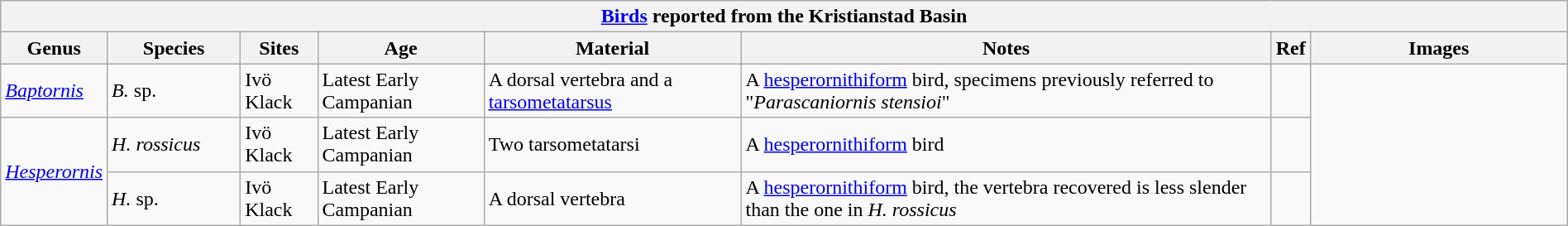<table class="wikitable sortable mw-collapsible" style="width:100%">
<tr>
<th colspan="8" style="text-align:center;"><strong><a href='#'>Birds</a> reported from the Kristianstad Basin</strong></th>
</tr>
<tr>
<th>Genus</th>
<th width="100px">Species</th>
<th>Sites</th>
<th>Age</th>
<th>Material</th>
<th>Notes</th>
<th>Ref</th>
<th width="200px">Images</th>
</tr>
<tr>
<td><em><a href='#'>Baptornis</a></em></td>
<td><em>B.</em> sp.</td>
<td>Ivö Klack</td>
<td>Latest Early Campanian</td>
<td>A dorsal vertebra and a <a href='#'>tarsometatarsus</a></td>
<td>A <a href='#'>hesperornithiform</a> bird, specimens previously referred to "<em>Parascaniornis stensioi</em>"</td>
<td></td>
<td rowspan="3"><br></td>
</tr>
<tr>
<td rowspan="2"><em><a href='#'>Hesperornis</a></em></td>
<td><em>H. rossicus</em></td>
<td>Ivö Klack</td>
<td>Latest Early Campanian</td>
<td>Two tarsometatarsi</td>
<td>A <a href='#'>hesperornithiform</a> bird</td>
<td></td>
</tr>
<tr>
<td><em>H.</em> sp.</td>
<td>Ivö Klack</td>
<td>Latest Early Campanian</td>
<td>A dorsal vertebra</td>
<td>A <a href='#'>hesperornithiform</a> bird, the vertebra recovered is less slender than the one in <em>H. rossicus</em></td>
<td></td>
</tr>
</table>
